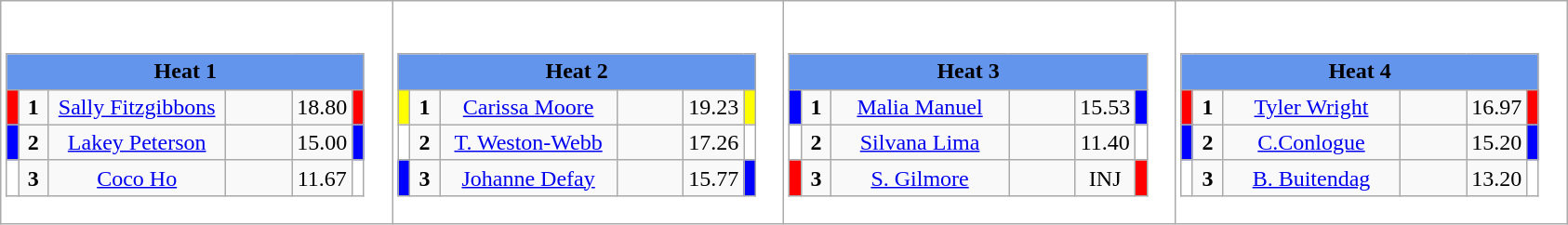<table class="wikitable" style="background:#fff;">
<tr>
<td><div><br><table class="wikitable">
<tr>
<td colspan="6"  style="text-align:center; background:#6495ed;"><strong>Heat 1</strong></td>
</tr>
<tr>
<td style="width:01px; background: #f00;"></td>
<td style="width:14px; text-align:center;"><strong>1</strong></td>
<td style="width:120px; text-align:center;"><a href='#'>Sally Fitzgibbons</a></td>
<td style="width:40px; text-align:center;"></td>
<td style="width:20px; text-align:center;">18.80</td>
<td style="width:01px; background: #f00;"></td>
</tr>
<tr>
<td style="width:01px; background: #00f;"></td>
<td style="width:14px; text-align:center;"><strong>2</strong></td>
<td style="width:120px; text-align:center;"><a href='#'>Lakey Peterson</a></td>
<td style="width:40px; text-align:center;"></td>
<td style="width:20px; text-align:center;">15.00</td>
<td style="width:01px; background: #00f;"></td>
</tr>
<tr>
<td style="width:01px; background: #fff;"></td>
<td style="width:14px; text-align:center;"><strong>3</strong></td>
<td style="width:120px; text-align:center;"><a href='#'>Coco Ho</a></td>
<td style="width:40px; text-align:center;"></td>
<td style="width:20px; text-align:center;">11.67</td>
<td style="width:01px; background: #fff;"></td>
</tr>
</table>
</div></td>
<td><div><br><table class="wikitable">
<tr>
<td colspan="6"  style="text-align:center; background:#6495ed;"><strong>Heat 2</strong></td>
</tr>
<tr>
<td style="width:01px; background: #ff0;"></td>
<td style="width:14px; text-align:center;"><strong>1</strong></td>
<td style="width:120px; text-align:center;"><a href='#'>Carissa Moore</a></td>
<td style="width:40px; text-align:center;"></td>
<td style="width:20px; text-align:center;">19.23</td>
<td style="width:01px; background: #ff0;"></td>
</tr>
<tr>
<td style="width:01px; background: #fff;"></td>
<td style="width:14px; text-align:center;"><strong>2</strong></td>
<td style="width:120px; text-align:center;"><a href='#'>T. Weston-Webb</a></td>
<td style="width:40px; text-align:center;"></td>
<td style="width:20px; text-align:center;">17.26</td>
<td style="width:01px; background: #fff;"></td>
</tr>
<tr>
<td style="width:01px; background: #00f;"></td>
<td style="width:14px; text-align:center;"><strong>3</strong></td>
<td style="width:120px; text-align:center;"><a href='#'>Johanne Defay</a></td>
<td style="width:40px; text-align:center;"></td>
<td style="width:20px; text-align:center;">15.77</td>
<td style="width:01px; background: #00f;"></td>
</tr>
</table>
</div></td>
<td><div><br><table class="wikitable">
<tr>
<td colspan="6"  style="text-align:center; background:#6495ed;"><strong>Heat 3</strong></td>
</tr>
<tr>
<td style="width:01px; background: #00f;"></td>
<td style="width:14px; text-align:center;"><strong>1</strong></td>
<td style="width:120px; text-align:center;"><a href='#'>Malia Manuel</a></td>
<td style="width:40px; text-align:center;"></td>
<td style="width:20px; text-align:center;">15.53</td>
<td style="width:01px; background: #00f;"></td>
</tr>
<tr>
<td style="width:01px; background: #fff;"></td>
<td style="width:14px; text-align:center;"><strong>2</strong></td>
<td style="width:120px; text-align:center;"><a href='#'>Silvana Lima</a></td>
<td style="width:40px; text-align:center;"></td>
<td style="width:20px; text-align:center;">11.40</td>
<td style="width:01px; background: #fff;"></td>
</tr>
<tr>
<td style="width:01px; background: #f00;"></td>
<td style="width:14px; text-align:center;"><strong>3</strong></td>
<td style="width:120px; text-align:center;"><a href='#'>S. Gilmore</a></td>
<td style="width:40px; text-align:center;"></td>
<td style="width:20px; text-align:center;">INJ</td>
<td style="width:01px; background: #f00;"></td>
</tr>
</table>
</div></td>
<td><div><br><table class="wikitable">
<tr>
<td colspan="6"  style="text-align:center; background:#6495ed;"><strong>Heat 4</strong></td>
</tr>
<tr>
<td style="width:01px; background: #f00;"></td>
<td style="width:14px; text-align:center;"><strong>1</strong></td>
<td style="width:120px; text-align:center;"><a href='#'>Tyler Wright</a></td>
<td style="width:40px; text-align:center;"></td>
<td style="width:20px; text-align:center;">16.97</td>
<td style="width:01px; background: #f00;"></td>
</tr>
<tr>
<td style="width:01px; background: #00f;"></td>
<td style="width:14px; text-align:center;"><strong>2</strong></td>
<td style="width:120px; text-align:center;"><a href='#'>C.Conlogue</a></td>
<td style="width:40px; text-align:center;"></td>
<td style="width:20px; text-align:center;">15.20</td>
<td style="width:01px; background: #00f;"></td>
</tr>
<tr>
<td style="width:01px; background: #fff;"></td>
<td style="width:14px; text-align:center;"><strong>3</strong></td>
<td style="width:120px; text-align:center;"><a href='#'>B. Buitendag</a></td>
<td style="width:40px; text-align:center;"></td>
<td style="width:20px; text-align:center;">13.20</td>
<td style="width:01px; background: #fff;"></td>
</tr>
</table>
</div></td>
</tr>
</table>
